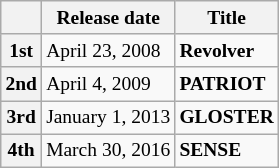<table class="wikitable" style=font-size:small>
<tr>
<th></th>
<th>Release date</th>
<th>Title</th>
</tr>
<tr>
<th>1st</th>
<td>April 23, 2008</td>
<td><strong>Revolver</strong></td>
</tr>
<tr>
<th>2nd</th>
<td>April 4, 2009</td>
<td><strong>PATRIOT</strong></td>
</tr>
<tr>
<th>3rd</th>
<td>January 1, 2013</td>
<td><strong>GLOSTER</strong></td>
</tr>
<tr>
<th>4th</th>
<td>March 30, 2016</td>
<td><strong>SENSE</strong></td>
</tr>
</table>
